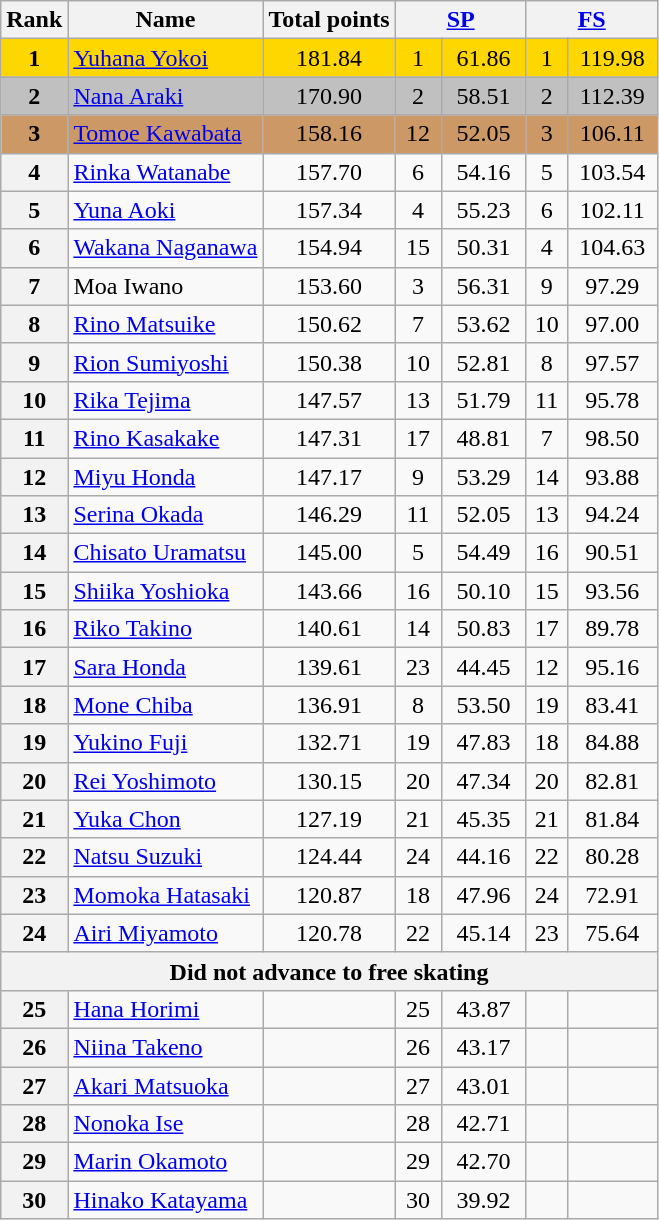<table class="wikitable sortable">
<tr>
<th>Rank</th>
<th>Name</th>
<th>Total points</th>
<th colspan="2" width="80px"><a href='#'>SP</a></th>
<th colspan="2" width="80px"><a href='#'>FS</a></th>
</tr>
<tr bgcolor="gold">
<td align="center"><strong>1</strong></td>
<td><a href='#'>Yuhana Yokoi</a></td>
<td align="center">181.84</td>
<td align="center">1</td>
<td align="center">61.86</td>
<td align="center">1</td>
<td align="center">119.98</td>
</tr>
<tr bgcolor="silver">
<td align="center"><strong>2</strong></td>
<td><a href='#'>Nana Araki</a></td>
<td align="center">170.90</td>
<td align="center">2</td>
<td align="center">58.51</td>
<td align="center">2</td>
<td align="center">112.39</td>
</tr>
<tr bgcolor="cc9966">
<td align="center"><strong>3</strong></td>
<td><a href='#'>Tomoe Kawabata</a></td>
<td align="center">158.16</td>
<td align="center">12</td>
<td align="center">52.05</td>
<td align="center">3</td>
<td align="center">106.11</td>
</tr>
<tr>
<th>4</th>
<td><a href='#'>Rinka Watanabe</a></td>
<td align=center>157.70</td>
<td align=center>6</td>
<td align=center>54.16</td>
<td align=center>5</td>
<td align=center>103.54</td>
</tr>
<tr>
<th>5</th>
<td><a href='#'>Yuna Aoki</a></td>
<td align=center>157.34</td>
<td align=center>4</td>
<td align=center>55.23</td>
<td align=center>6</td>
<td align=center>102.11</td>
</tr>
<tr>
<th>6</th>
<td><a href='#'>Wakana Naganawa</a></td>
<td align=center>154.94</td>
<td align=center>15</td>
<td align=center>50.31</td>
<td align=center>4</td>
<td align=center>104.63</td>
</tr>
<tr>
<th>7</th>
<td>Moa Iwano</td>
<td align=center>153.60</td>
<td align=center>3</td>
<td align=center>56.31</td>
<td align=center>9</td>
<td align=center>97.29</td>
</tr>
<tr>
<th>8</th>
<td><a href='#'>Rino Matsuike</a></td>
<td align=center>150.62</td>
<td align=center>7</td>
<td align=center>53.62</td>
<td align=center>10</td>
<td align=center>97.00</td>
</tr>
<tr>
<th>9</th>
<td><a href='#'>Rion Sumiyoshi</a></td>
<td align=center>150.38</td>
<td align=center>10</td>
<td align=center>52.81</td>
<td align=center>8</td>
<td align=center>97.57</td>
</tr>
<tr>
<th>10</th>
<td><a href='#'>Rika Tejima</a></td>
<td align=center>147.57</td>
<td align=center>13</td>
<td align=center>51.79</td>
<td align=center>11</td>
<td align=center>95.78</td>
</tr>
<tr>
<th>11</th>
<td><a href='#'>Rino Kasakake</a></td>
<td align=center>147.31</td>
<td align=center>17</td>
<td align=center>48.81</td>
<td align=center>7</td>
<td align=center>98.50</td>
</tr>
<tr>
<th>12</th>
<td><a href='#'>Miyu Honda</a></td>
<td align=center>147.17</td>
<td align=center>9</td>
<td align=center>53.29</td>
<td align=center>14</td>
<td align=center>93.88</td>
</tr>
<tr>
<th>13</th>
<td><a href='#'>Serina Okada</a></td>
<td align=center>146.29</td>
<td align=center>11</td>
<td align=center>52.05</td>
<td align=center>13</td>
<td align=center>94.24</td>
</tr>
<tr>
<th>14</th>
<td><a href='#'>Chisato Uramatsu</a></td>
<td align=center>145.00</td>
<td align=center>5</td>
<td align=center>54.49</td>
<td align=center>16</td>
<td align=center>90.51</td>
</tr>
<tr>
<th>15</th>
<td><a href='#'>Shiika Yoshioka</a></td>
<td align=center>143.66</td>
<td align=center>16</td>
<td align=center>50.10</td>
<td align=center>15</td>
<td align=center>93.56</td>
</tr>
<tr>
<th>16</th>
<td><a href='#'>Riko Takino</a></td>
<td align=center>140.61</td>
<td align=center>14</td>
<td align=center>50.83</td>
<td align=center>17</td>
<td align=center>89.78</td>
</tr>
<tr>
<th>17</th>
<td><a href='#'>Sara Honda</a></td>
<td align=center>139.61</td>
<td align=center>23</td>
<td align=center>44.45</td>
<td align=center>12</td>
<td align=center>95.16</td>
</tr>
<tr>
<th>18</th>
<td><a href='#'>Mone Chiba</a></td>
<td align=center>136.91</td>
<td align=center>8</td>
<td align=center>53.50</td>
<td align=center>19</td>
<td align=center>83.41</td>
</tr>
<tr>
<th>19</th>
<td><a href='#'>Yukino Fuji</a></td>
<td align=center>132.71</td>
<td align=center>19</td>
<td align=center>47.83</td>
<td align=center>18</td>
<td align=center>84.88</td>
</tr>
<tr>
<th>20</th>
<td><a href='#'>Rei Yoshimoto</a></td>
<td align=center>130.15</td>
<td align=center>20</td>
<td align=center>47.34</td>
<td align=center>20</td>
<td align=center>82.81</td>
</tr>
<tr>
<th>21</th>
<td><a href='#'>Yuka Chon</a></td>
<td align=center>127.19</td>
<td align=center>21</td>
<td align=center>45.35</td>
<td align=center>21</td>
<td align=center>81.84</td>
</tr>
<tr>
<th>22</th>
<td><a href='#'>Natsu Suzuki</a></td>
<td align=center>124.44</td>
<td align=center>24</td>
<td align=center>44.16</td>
<td align=center>22</td>
<td align=center>80.28</td>
</tr>
<tr>
<th>23</th>
<td><a href='#'>Momoka Hatasaki</a></td>
<td align=center>120.87</td>
<td align=center>18</td>
<td align=center>47.96</td>
<td align=center>24</td>
<td align=center>72.91</td>
</tr>
<tr>
<th>24</th>
<td><a href='#'>Airi Miyamoto</a></td>
<td align=center>120.78</td>
<td align=center>22</td>
<td align=center>45.14</td>
<td align=center>23</td>
<td align=center>75.64</td>
</tr>
<tr>
<th colspan=7>Did not advance to free skating</th>
</tr>
<tr>
<th>25</th>
<td><a href='#'>Hana Horimi</a></td>
<td></td>
<td align=center>25</td>
<td align=center>43.87</td>
<td></td>
<td></td>
</tr>
<tr>
<th>26</th>
<td><a href='#'>Niina Takeno</a></td>
<td></td>
<td align=center>26</td>
<td align=center>43.17</td>
<td></td>
<td></td>
</tr>
<tr>
<th>27</th>
<td><a href='#'>Akari Matsuoka</a></td>
<td></td>
<td align=center>27</td>
<td align=center>43.01</td>
<td></td>
<td></td>
</tr>
<tr>
<th>28</th>
<td><a href='#'>Nonoka Ise</a></td>
<td></td>
<td align=center>28</td>
<td align=center>42.71</td>
<td></td>
<td></td>
</tr>
<tr>
<th>29</th>
<td><a href='#'>Marin Okamoto</a></td>
<td></td>
<td align=center>29</td>
<td align=center>42.70</td>
<td></td>
<td></td>
</tr>
<tr>
<th>30</th>
<td><a href='#'>Hinako Katayama</a></td>
<td></td>
<td align=center>30</td>
<td align=center>39.92</td>
<td></td>
<td></td>
</tr>
</table>
